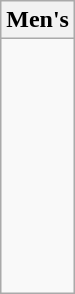<table class="wikitable">
<tr>
<th>Men's</th>
</tr>
<tr>
<td valign="top"><strong></strong><br><s></s><br><strong></strong><br><s></s><br><br><br><s></s><br><br><s><br></s></td>
</tr>
</table>
